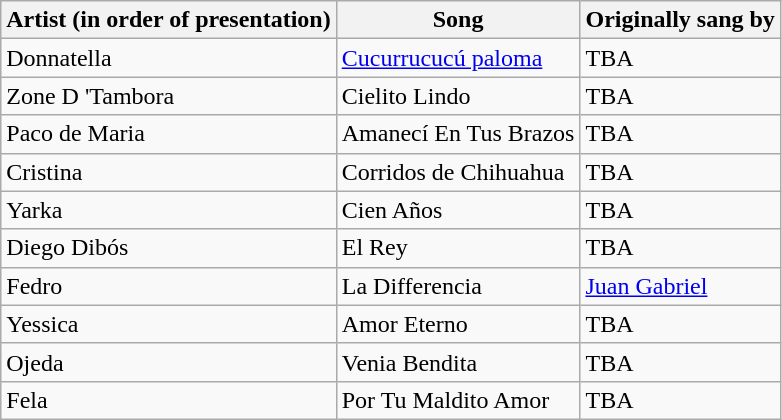<table class="wikitable sortable">
<tr>
<th>Artist (in order of presentation)</th>
<th>Song</th>
<th>Originally sang by</th>
</tr>
<tr>
<td>Donnatella</td>
<td><a href='#'>Cucurrucucú paloma</a></td>
<td>TBA</td>
</tr>
<tr>
<td>Zone D 'Tambora</td>
<td>Cielito Lindo</td>
<td>TBA</td>
</tr>
<tr>
<td>Paco de Maria</td>
<td>Amanecí En Tus Brazos</td>
<td>TBA</td>
</tr>
<tr>
<td>Cristina</td>
<td>Corridos de Chihuahua</td>
<td>TBA</td>
</tr>
<tr>
<td>Yarka</td>
<td>Cien Años</td>
<td>TBA</td>
</tr>
<tr>
<td>Diego Dibós</td>
<td>El Rey</td>
<td>TBA</td>
</tr>
<tr>
<td>Fedro</td>
<td>La Differencia</td>
<td><a href='#'>Juan Gabriel</a></td>
</tr>
<tr>
<td>Yessica</td>
<td>Amor Eterno</td>
<td>TBA</td>
</tr>
<tr>
<td>Ojeda</td>
<td>Venia Bendita</td>
<td>TBA</td>
</tr>
<tr>
<td>Fela</td>
<td>Por Tu Maldito Amor</td>
<td>TBA</td>
</tr>
</table>
